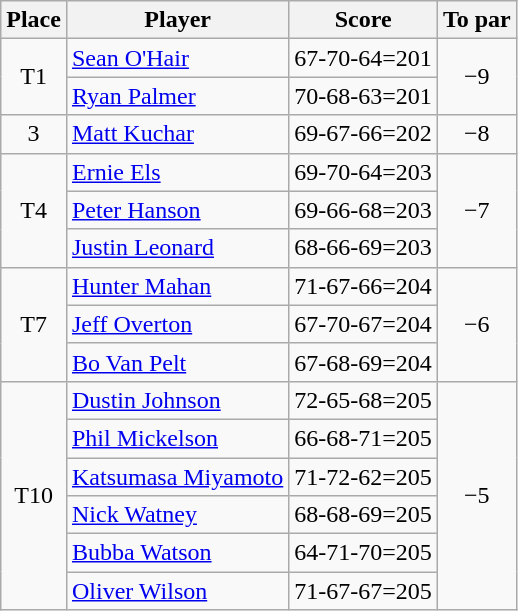<table class="wikitable">
<tr>
<th>Place</th>
<th>Player</th>
<th>Score</th>
<th>To par</th>
</tr>
<tr>
<td rowspan="2" align=center>T1</td>
<td> <a href='#'>Sean O'Hair</a></td>
<td align=center>67-70-64=201</td>
<td rowspan=2 align=center>−9</td>
</tr>
<tr>
<td> <a href='#'>Ryan Palmer</a></td>
<td align=center>70-68-63=201</td>
</tr>
<tr>
<td align=center>3</td>
<td> <a href='#'>Matt Kuchar</a></td>
<td align=center>69-67-66=202</td>
<td align=center>−8</td>
</tr>
<tr>
<td rowspan="3" align=center>T4</td>
<td> <a href='#'>Ernie Els</a></td>
<td align=center>69-70-64=203</td>
<td rowspan=3 align=center>−7</td>
</tr>
<tr>
<td> <a href='#'>Peter Hanson</a></td>
<td align=center>69-66-68=203</td>
</tr>
<tr>
<td> <a href='#'>Justin Leonard</a></td>
<td align=center>68-66-69=203</td>
</tr>
<tr>
<td rowspan="3" align=center>T7</td>
<td> <a href='#'>Hunter Mahan</a></td>
<td align=center>71-67-66=204</td>
<td rowspan="3" align=center>−6</td>
</tr>
<tr>
<td> <a href='#'>Jeff Overton</a></td>
<td align=center>67-70-67=204</td>
</tr>
<tr>
<td> <a href='#'>Bo Van Pelt</a></td>
<td align=center>67-68-69=204</td>
</tr>
<tr>
<td rowspan="6" align=center>T10</td>
<td> <a href='#'>Dustin Johnson</a></td>
<td align=center>72-65-68=205</td>
<td rowspan="6" align=center>−5</td>
</tr>
<tr>
<td> <a href='#'>Phil Mickelson</a></td>
<td align=center>66-68-71=205</td>
</tr>
<tr>
<td> <a href='#'>Katsumasa Miyamoto</a></td>
<td align=center>71-72-62=205</td>
</tr>
<tr>
<td> <a href='#'>Nick Watney</a></td>
<td align=center>68-68-69=205</td>
</tr>
<tr>
<td> <a href='#'>Bubba Watson</a></td>
<td align=center>64-71-70=205</td>
</tr>
<tr>
<td> <a href='#'>Oliver Wilson</a></td>
<td align=center>71-67-67=205</td>
</tr>
</table>
